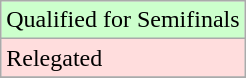<table class="wikitable">
<tr width=10px bgcolor="#ccffcc">
<td>Qualified for Semifinals</td>
</tr>
<tr width=10px bgcolor="#ffdddd">
<td>Relegated</td>
</tr>
<tr>
</tr>
</table>
